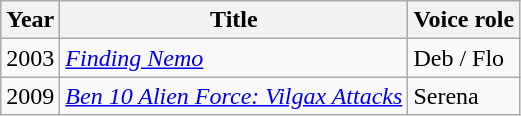<table class="wikitable sortable">
<tr>
<th>Year</th>
<th>Title</th>
<th>Voice role</th>
</tr>
<tr>
<td>2003</td>
<td><em><a href='#'>Finding Nemo</a></em></td>
<td>Deb / Flo</td>
</tr>
<tr>
<td>2009</td>
<td><em><a href='#'>Ben 10 Alien Force: Vilgax Attacks</a></em></td>
<td>Serena</td>
</tr>
</table>
